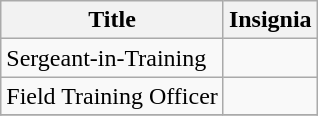<table class="wikitable">
<tr>
<th>Title</th>
<th>Insignia</th>
</tr>
<tr>
<td>Sergeant-in-Training</td>
<td></td>
</tr>
<tr>
<td>Field Training Officer</td>
<td></td>
</tr>
<tr>
</tr>
</table>
